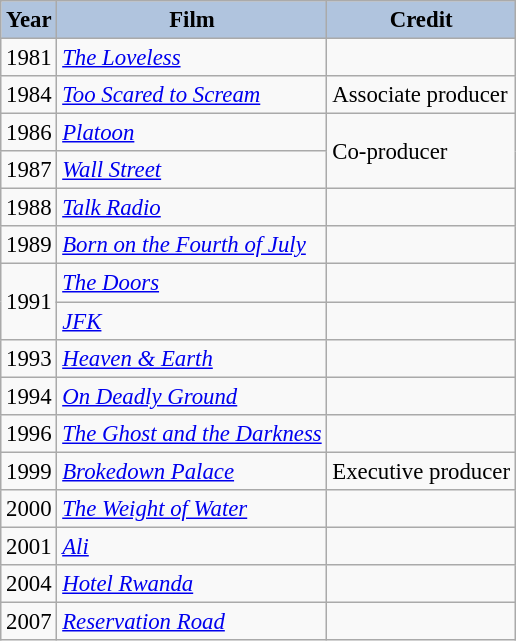<table class="wikitable" style="font-size:95%;">
<tr>
<th style="background:#B0C4DE;">Year</th>
<th style="background:#B0C4DE;">Film</th>
<th style="background:#B0C4DE;">Credit</th>
</tr>
<tr>
<td>1981</td>
<td><em><a href='#'>The Loveless</a></em></td>
<td></td>
</tr>
<tr>
<td>1984</td>
<td><em><a href='#'>Too Scared to Scream</a></em></td>
<td>Associate producer</td>
</tr>
<tr>
<td>1986</td>
<td><em><a href='#'>Platoon</a></em></td>
<td rowspan=2>Co-producer</td>
</tr>
<tr>
<td>1987</td>
<td><em><a href='#'>Wall Street</a></em></td>
</tr>
<tr>
<td>1988</td>
<td><em><a href='#'>Talk Radio</a></em></td>
<td></td>
</tr>
<tr>
<td>1989</td>
<td><em><a href='#'>Born on the Fourth of July</a></em></td>
<td></td>
</tr>
<tr>
<td rowspan=2>1991</td>
<td><em><a href='#'>The Doors</a></em></td>
<td></td>
</tr>
<tr>
<td><em><a href='#'>JFK</a></em></td>
<td></td>
</tr>
<tr>
<td>1993</td>
<td><em><a href='#'>Heaven & Earth</a></em></td>
<td></td>
</tr>
<tr>
<td>1994</td>
<td><em><a href='#'>On Deadly Ground</a></em></td>
<td></td>
</tr>
<tr>
<td>1996</td>
<td><em><a href='#'>The Ghost and the Darkness</a></em></td>
<td></td>
</tr>
<tr>
<td>1999</td>
<td><em><a href='#'>Brokedown Palace</a></em></td>
<td>Executive producer</td>
</tr>
<tr>
<td>2000</td>
<td><em><a href='#'>The Weight of Water</a></em></td>
<td></td>
</tr>
<tr>
<td>2001</td>
<td><em><a href='#'>Ali</a></em></td>
<td></td>
</tr>
<tr>
<td>2004</td>
<td><em><a href='#'>Hotel Rwanda</a></em></td>
<td></td>
</tr>
<tr>
<td>2007</td>
<td><em><a href='#'>Reservation Road</a></em></td>
<td></td>
</tr>
</table>
